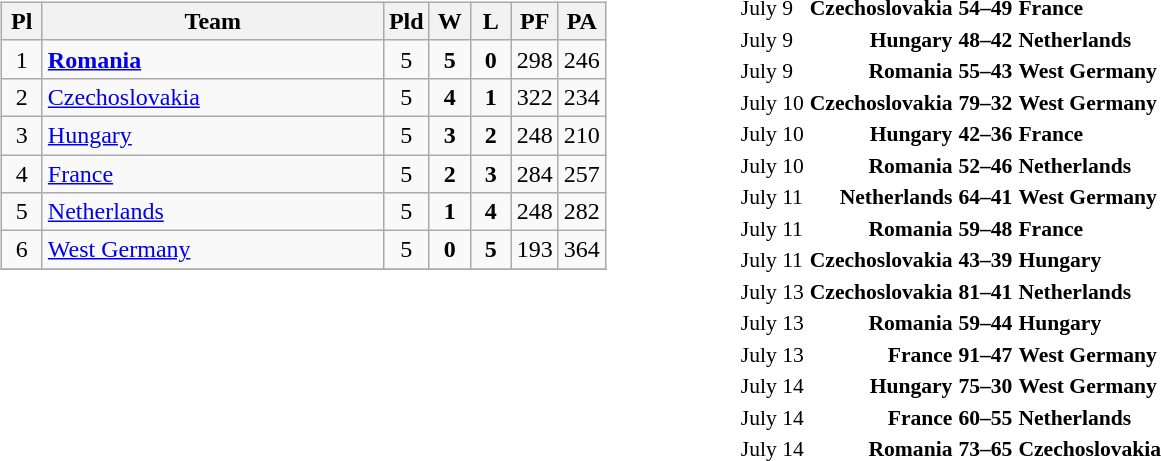<table>
<tr>
<td width="50%"><br><table class="wikitable" style="text-align: center;">
<tr>
<th width=20>Pl</th>
<th width=220>Team</th>
<th width=20>Pld</th>
<th width=20>W</th>
<th width=20>L</th>
<th width=20>PF</th>
<th width=20>PA</th>
</tr>
<tr>
<td>1</td>
<td align="left"> <strong><a href='#'>Romania</a></strong></td>
<td>5</td>
<td><strong>5</strong></td>
<td><strong>0</strong></td>
<td>298</td>
<td>246</td>
</tr>
<tr>
<td>2</td>
<td align="left"> <a href='#'>Czechoslovakia</a></td>
<td>5</td>
<td><strong>4</strong></td>
<td><strong>1</strong></td>
<td>322</td>
<td>234</td>
</tr>
<tr>
<td>3</td>
<td align="left"> <a href='#'>Hungary</a></td>
<td>5</td>
<td><strong>3</strong></td>
<td><strong>2</strong></td>
<td>248</td>
<td>210</td>
</tr>
<tr>
<td>4</td>
<td align="left"> <a href='#'>France</a></td>
<td>5</td>
<td><strong>2</strong></td>
<td><strong>3</strong></td>
<td>284</td>
<td>257</td>
</tr>
<tr>
<td>5</td>
<td align="left"> <a href='#'>Netherlands</a></td>
<td>5</td>
<td><strong>1</strong></td>
<td><strong>4</strong></td>
<td>248</td>
<td>282</td>
</tr>
<tr>
<td>6</td>
<td align="left"> <a href='#'>West Germany</a></td>
<td>5</td>
<td><strong>0</strong></td>
<td><strong>5</strong></td>
<td>193</td>
<td>364</td>
</tr>
<tr>
</tr>
</table>
<br>
<br>
<br>
<br>
<br>
<br>
<br></td>
<td><br><table style="font-size:90%; margin: 0 auto;">
<tr>
<td>July 9</td>
<td align="right"><strong>Czechoslovakia</strong> </td>
<td align="center"><strong>54–49</strong></td>
<td><strong> France</strong></td>
</tr>
<tr>
<td>July 9</td>
<td align="right"><strong>Hungary</strong> </td>
<td align="center"><strong>48–42</strong></td>
<td><strong> Netherlands</strong></td>
</tr>
<tr>
<td>July 9</td>
<td align="right"><strong>Romania</strong> </td>
<td align="center"><strong>55–43</strong></td>
<td><strong> West Germany</strong></td>
</tr>
<tr>
<td>July 10</td>
<td align="right"><strong>Czechoslovakia</strong> </td>
<td align="center"><strong>79–32</strong></td>
<td><strong> West Germany</strong></td>
</tr>
<tr>
<td>July 10</td>
<td align="right"><strong>Hungary</strong> </td>
<td align="center"><strong>42–36</strong></td>
<td><strong> France</strong></td>
</tr>
<tr>
<td>July 10</td>
<td align="right"><strong>Romania</strong> </td>
<td align="center"><strong>52–46</strong></td>
<td><strong> Netherlands</strong></td>
</tr>
<tr>
<td>July 11</td>
<td align="right"><strong>Netherlands</strong> </td>
<td align="center"><strong>64–41</strong></td>
<td><strong> West Germany</strong></td>
</tr>
<tr>
<td>July 11</td>
<td align="right"><strong>Romania</strong> </td>
<td align="center"><strong>59–48</strong></td>
<td><strong> France</strong></td>
</tr>
<tr>
<td>July 11</td>
<td align="right"><strong>Czechoslovakia</strong> </td>
<td align="center"><strong>43–39</strong></td>
<td><strong> Hungary</strong></td>
</tr>
<tr>
<td>July 13</td>
<td align="right"><strong>Czechoslovakia</strong> </td>
<td align="center"><strong>81–41</strong></td>
<td><strong> Netherlands</strong></td>
</tr>
<tr>
<td>July 13</td>
<td align="right"><strong>Romania</strong> </td>
<td align="center"><strong>59–44</strong></td>
<td><strong> Hungary</strong></td>
</tr>
<tr>
<td>July 13</td>
<td align="right"><strong>France</strong> </td>
<td align="center"><strong>91–47</strong></td>
<td><strong> West Germany</strong></td>
</tr>
<tr>
<td>July 14</td>
<td align="right"><strong>Hungary</strong> </td>
<td align="center"><strong>75–30</strong></td>
<td><strong> West Germany</strong></td>
</tr>
<tr>
<td>July 14</td>
<td align="right"><strong>France</strong> </td>
<td align="center"><strong>60–55</strong></td>
<td><strong> Netherlands</strong></td>
</tr>
<tr>
<td>July 14</td>
<td align="right"><strong>Romania</strong> </td>
<td align="center"><strong>73–65</strong></td>
<td><strong> Czechoslovakia</strong></td>
</tr>
<tr>
</tr>
</table>
</td>
</tr>
</table>
